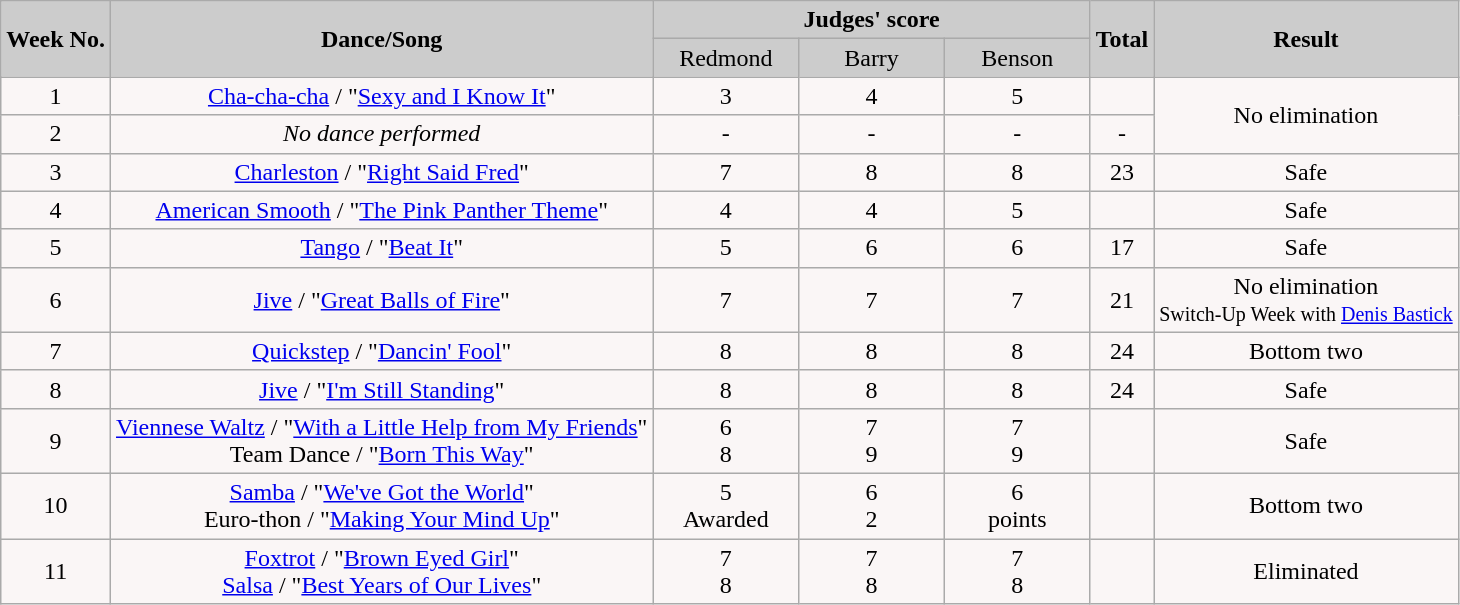<table class="wikitable collapsible">
<tr>
<th rowspan="2" style="background:#ccc; text-align:Center;"><strong>Week No.</strong></th>
<th rowspan="2" style="background:#ccc; text-align:Center;"><strong>Dance/Song</strong></th>
<th colspan="3" style="background:#ccc; text-align:Center;"><strong>Judges' score</strong></th>
<th rowspan="2" style="background:#ccc; text-align:Center;"><strong>Total</strong></th>
<th rowspan="2" style="background:#ccc; text-align:Center;"><strong>Result</strong></th>
</tr>
<tr style="text-align:center; background:#ccc;">
<td style="width:10%; ">Redmond</td>
<td style="width:10%; ">Barry</td>
<td style="width:10%; ">Benson</td>
</tr>
<tr style="text-align:center; background:#faf6f6;">
<td>1</td>
<td><a href='#'>Cha-cha-cha</a> / "<a href='#'>Sexy and I Know It</a>"</td>
<td>3</td>
<td>4</td>
<td>5</td>
<td></td>
<td rowspan="2">No elimination</td>
</tr>
<tr style="text-align:center; background:#faf6f6;">
<td>2</td>
<td><em>No dance performed</em></td>
<td>-</td>
<td>-</td>
<td>-</td>
<td>-</td>
</tr>
<tr style="text-align:center; background:#faf6f6;">
<td>3</td>
<td><a href='#'>Charleston</a> / "<a href='#'>Right Said Fred</a>"</td>
<td>7</td>
<td>8</td>
<td>8</td>
<td>23</td>
<td>Safe</td>
</tr>
<tr style="text-align:center; background:#faf6f6;">
<td>4</td>
<td><a href='#'>American Smooth</a> / "<a href='#'>The Pink Panther Theme</a>"</td>
<td>4</td>
<td>4</td>
<td>5</td>
<td></td>
<td>Safe</td>
</tr>
<tr style="text-align:center; background:#faf6f6;">
<td>5</td>
<td><a href='#'>Tango</a> / "<a href='#'>Beat It</a>"</td>
<td>5</td>
<td>6</td>
<td>6</td>
<td>17</td>
<td>Safe</td>
</tr>
<tr style="text-align:center; background:#faf6f6;">
<td>6</td>
<td><a href='#'>Jive</a> / "<a href='#'>Great Balls of Fire</a>"</td>
<td>7</td>
<td>7</td>
<td>7</td>
<td>21</td>
<td>No elimination<br><small>Switch-Up Week with <a href='#'>Denis Bastick</a></small></td>
</tr>
<tr style="text-align:center; background:#faf6f6;">
<td>7</td>
<td><a href='#'>Quickstep</a> / "<a href='#'>Dancin' Fool</a>"</td>
<td>8</td>
<td>8</td>
<td>8</td>
<td>24</td>
<td>Bottom two</td>
</tr>
<tr style="text-align:center; background:#faf6f6;">
<td>8</td>
<td><a href='#'>Jive</a> / "<a href='#'>I'm Still Standing</a>"</td>
<td>8</td>
<td>8</td>
<td>8</td>
<td>24</td>
<td>Safe</td>
</tr>
<tr style="text-align:center; background:#faf6f6;">
<td>9</td>
<td><a href='#'>Viennese Waltz</a> / "<a href='#'>With a Little Help from My Friends</a>"<br>Team Dance / "<a href='#'>Born This Way</a>"</td>
<td>6<br>8</td>
<td>7<br>9</td>
<td>7<br>9</td>
<td><br></td>
<td>Safe</td>
</tr>
<tr style="text-align:center; background:#faf6f6;">
<td>10</td>
<td><a href='#'>Samba</a> / "<a href='#'>We've Got the World</a>"<br>Euro-thon / "<a href='#'>Making Your Mind Up</a>"</td>
<td>5<br>Awarded</td>
<td>6<br>2</td>
<td>6<br>points</td>
<td><br></td>
<td>Bottom two</td>
</tr>
<tr style="text-align:center; background:#faf6f6;">
<td>11</td>
<td><a href='#'>Foxtrot</a> / "<a href='#'>Brown Eyed Girl</a>"<br><a href='#'>Salsa</a> / "<a href='#'>Best Years of Our Lives</a>"</td>
<td>7<br>8</td>
<td>7<br>8</td>
<td>7<br>8</td>
<td><br></td>
<td>Eliminated</td>
</tr>
</table>
